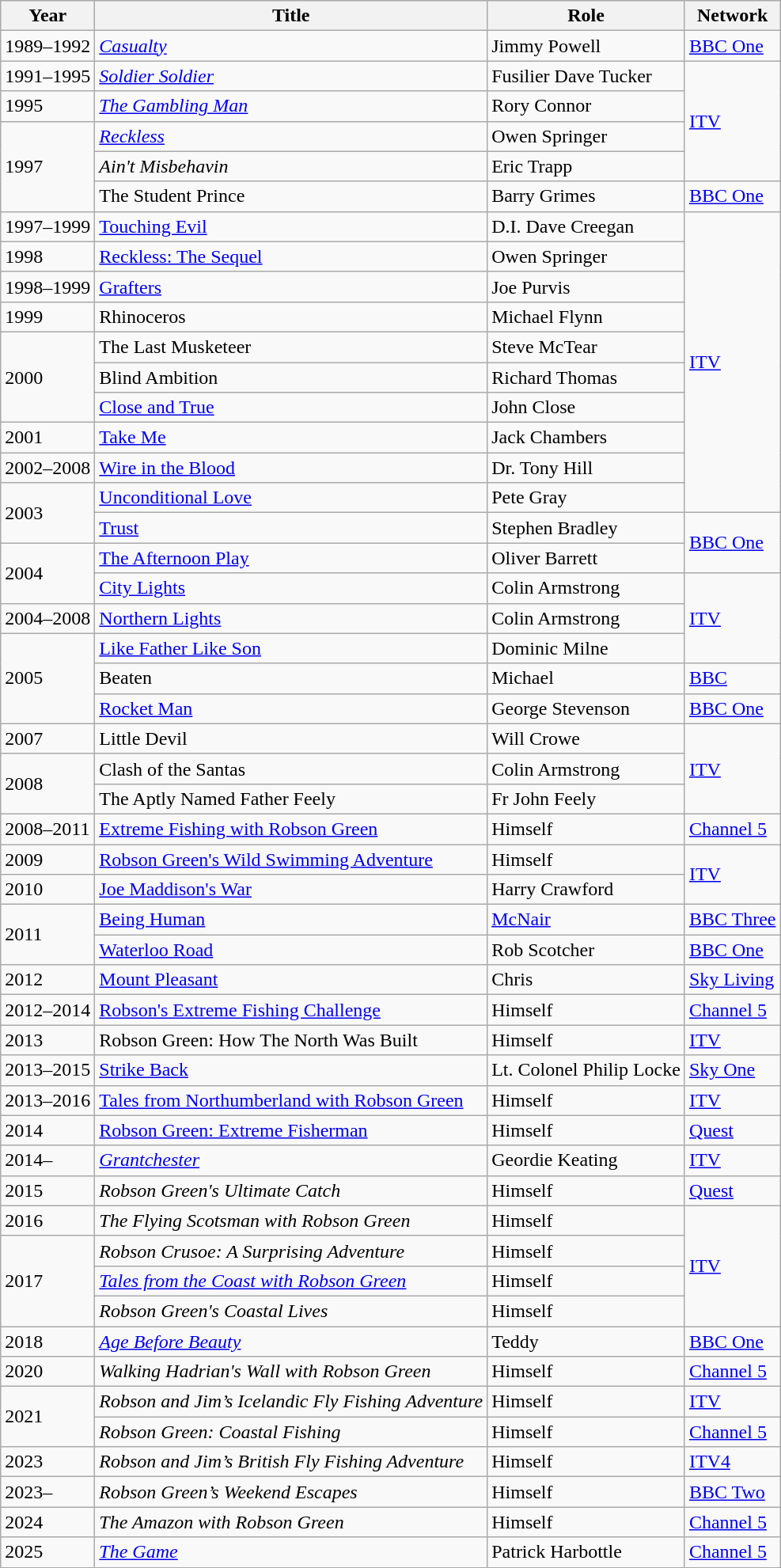<table class="wikitable">
<tr>
<th>Year</th>
<th>Title</th>
<th>Role</th>
<th>Network</th>
</tr>
<tr>
<td>1989–1992</td>
<td><em><a href='#'>Casualty</a></em></td>
<td>Jimmy Powell</td>
<td><a href='#'>BBC One</a></td>
</tr>
<tr>
<td>1991–1995</td>
<td><em><a href='#'>Soldier Soldier</a></em></td>
<td>Fusilier Dave Tucker</td>
<td rowspan=4><a href='#'>ITV</a></td>
</tr>
<tr>
<td>1995</td>
<td><em><a href='#'>The Gambling Man</a></em></td>
<td>Rory Connor</td>
</tr>
<tr>
<td rowspan=3>1997</td>
<td><em><a href='#'>Reckless</a></em></td>
<td>Owen Springer</td>
</tr>
<tr>
<td><em>Ain't Misbehavin<strong></td>
<td>Eric Trapp</td>
</tr>
<tr>
<td></em>The Student Prince<em></td>
<td>Barry Grimes</td>
<td><a href='#'>BBC One</a></td>
</tr>
<tr>
<td>1997–1999</td>
<td></em><a href='#'>Touching Evil</a><em></td>
<td>D.I. Dave Creegan</td>
<td rowspan="10"><a href='#'>ITV</a></td>
</tr>
<tr>
<td>1998</td>
<td></em><a href='#'>Reckless: The Sequel</a><em></td>
<td>Owen Springer</td>
</tr>
<tr>
<td>1998–1999</td>
<td></em><a href='#'>Grafters</a><em></td>
<td>Joe Purvis</td>
</tr>
<tr>
<td>1999</td>
<td></em>Rhinoceros<em></td>
<td>Michael Flynn</td>
</tr>
<tr>
<td rowspan=3>2000</td>
<td></em>The Last Musketeer<em></td>
<td>Steve McTear</td>
</tr>
<tr>
<td></em>Blind Ambition<em></td>
<td>Richard Thomas</td>
</tr>
<tr>
<td></em><a href='#'>Close and True</a><em></td>
<td>John Close</td>
</tr>
<tr>
<td>2001</td>
<td></em><a href='#'>Take Me</a><em></td>
<td>Jack Chambers</td>
</tr>
<tr>
<td>2002–2008</td>
<td></em><a href='#'>Wire in the Blood</a><em></td>
<td>Dr. Tony Hill</td>
</tr>
<tr>
<td rowspan=2>2003</td>
<td></em><a href='#'>Unconditional Love</a><em></td>
<td>Pete Gray</td>
</tr>
<tr>
<td></em><a href='#'>Trust</a><em></td>
<td>Stephen Bradley</td>
<td rowspan=2><a href='#'>BBC One</a></td>
</tr>
<tr>
<td rowspan="2">2004</td>
<td></em><a href='#'>The Afternoon Play</a><em></td>
<td>Oliver Barrett</td>
</tr>
<tr>
<td></em><a href='#'>City Lights</a><em></td>
<td>Colin Armstrong</td>
<td rowspan="3"><a href='#'>ITV</a></td>
</tr>
<tr>
<td>2004–2008</td>
<td></em><a href='#'>Northern Lights</a><em></td>
<td>Colin Armstrong</td>
</tr>
<tr>
<td rowspan=3>2005</td>
<td></em><a href='#'>Like Father Like Son</a><em></td>
<td>Dominic Milne</td>
</tr>
<tr>
<td></em>Beaten<em></td>
<td>Michael</td>
<td><a href='#'>BBC</a></td>
</tr>
<tr>
<td></em><a href='#'>Rocket Man</a><em></td>
<td>George Stevenson</td>
<td><a href='#'>BBC One</a></td>
</tr>
<tr>
<td>2007</td>
<td></em>Little Devil<em></td>
<td>Will Crowe</td>
<td rowspan="3"><a href='#'>ITV</a></td>
</tr>
<tr>
<td rowspan="2">2008</td>
<td></em>Clash of the Santas<em></td>
<td>Colin Armstrong</td>
</tr>
<tr>
<td></em>The Aptly Named Father Feely<em></td>
<td>Fr John Feely</td>
</tr>
<tr>
<td>2008–2011</td>
<td></em><a href='#'>Extreme Fishing with Robson Green</a><em></td>
<td>Himself</td>
<td><a href='#'>Channel 5</a></td>
</tr>
<tr>
<td>2009</td>
<td></em><a href='#'>Robson Green's Wild Swimming Adventure</a><em></td>
<td>Himself</td>
<td rowspan=2><a href='#'>ITV</a></td>
</tr>
<tr>
<td>2010</td>
<td></em><a href='#'>Joe Maddison's War</a><em></td>
<td>Harry Crawford</td>
</tr>
<tr>
<td rowspan=2>2011</td>
<td></em><a href='#'>Being Human</a><em></td>
<td><a href='#'>McNair</a></td>
<td><a href='#'>BBC Three</a></td>
</tr>
<tr>
<td></em><a href='#'>Waterloo Road</a><em></td>
<td>Rob Scotcher</td>
<td><a href='#'>BBC One</a></td>
</tr>
<tr>
<td>2012</td>
<td><a href='#'></em>Mount Pleasant<em></a></td>
<td>Chris</td>
<td><a href='#'>Sky Living</a></td>
</tr>
<tr>
<td>2012–2014</td>
<td></em><a href='#'>Robson's Extreme Fishing Challenge</a><em></td>
<td>Himself</td>
<td><a href='#'>Channel 5</a></td>
</tr>
<tr>
<td>2013</td>
<td></em>Robson Green: How The North Was Built<em></td>
<td>Himself</td>
<td><a href='#'>ITV</a></td>
</tr>
<tr>
<td>2013–2015</td>
<td></em><a href='#'>Strike Back</a><em></td>
<td>Lt. Colonel Philip Locke</td>
<td><a href='#'>Sky One</a></td>
</tr>
<tr>
<td>2013–2016</td>
<td></em><a href='#'>Tales from Northumberland with Robson Green</a><em></td>
<td>Himself</td>
<td><a href='#'>ITV</a></td>
</tr>
<tr>
<td>2014</td>
<td></em><a href='#'>Robson Green: Extreme Fisherman</a></td>
<td>Himself</td>
<td><a href='#'>Quest</a></td>
</tr>
<tr>
<td>2014–</td>
<td><em><a href='#'>Grantchester</a></em></td>
<td>Geordie Keating</td>
<td><a href='#'>ITV</a></td>
</tr>
<tr>
<td>2015</td>
<td><em>Robson Green's Ultimate Catch</em></td>
<td>Himself</td>
<td><a href='#'>Quest</a></td>
</tr>
<tr>
<td>2016</td>
<td><em>The Flying Scotsman with Robson Green</em></td>
<td>Himself</td>
<td rowspan="4"><a href='#'>ITV</a></td>
</tr>
<tr>
<td rowspan=3>2017</td>
<td><em>Robson Crusoe: A Surprising Adventure</em></td>
<td>Himself</td>
</tr>
<tr>
<td><em><a href='#'>Tales from the Coast with Robson Green</a></em></td>
<td>Himself</td>
</tr>
<tr>
<td><em>Robson Green's Coastal Lives</em></td>
<td>Himself</td>
</tr>
<tr>
<td>2018</td>
<td><em><a href='#'>Age Before Beauty</a></em></td>
<td>Teddy</td>
<td><a href='#'>BBC One</a></td>
</tr>
<tr>
<td>2020</td>
<td><em>Walking Hadrian's Wall with Robson Green</em></td>
<td>Himself</td>
<td><a href='#'>Channel 5</a></td>
</tr>
<tr>
<td rowspan=2>2021</td>
<td><em>Robson and Jim’s Icelandic Fly Fishing Adventure</em></td>
<td>Himself</td>
<td><a href='#'>ITV</a></td>
</tr>
<tr>
<td><em>Robson Green: Coastal Fishing</em></td>
<td>Himself</td>
<td><a href='#'>Channel 5</a></td>
</tr>
<tr>
<td>2023</td>
<td><em>Robson and Jim’s British Fly Fishing Adventure</em></td>
<td>Himself</td>
<td><a href='#'>ITV4</a></td>
</tr>
<tr>
<td>2023–</td>
<td><em>Robson Green’s Weekend Escapes</em></td>
<td>Himself</td>
<td><a href='#'>BBC Two</a></td>
</tr>
<tr>
<td>2024</td>
<td><em>The Amazon with Robson Green</em></td>
<td>Himself</td>
<td><a href='#'>Channel 5</a></td>
</tr>
<tr>
<td>2025</td>
<td><em><a href='#'>The Game</a></em></td>
<td>Patrick Harbottle</td>
<td><a href='#'>Channel 5</a></td>
</tr>
</table>
